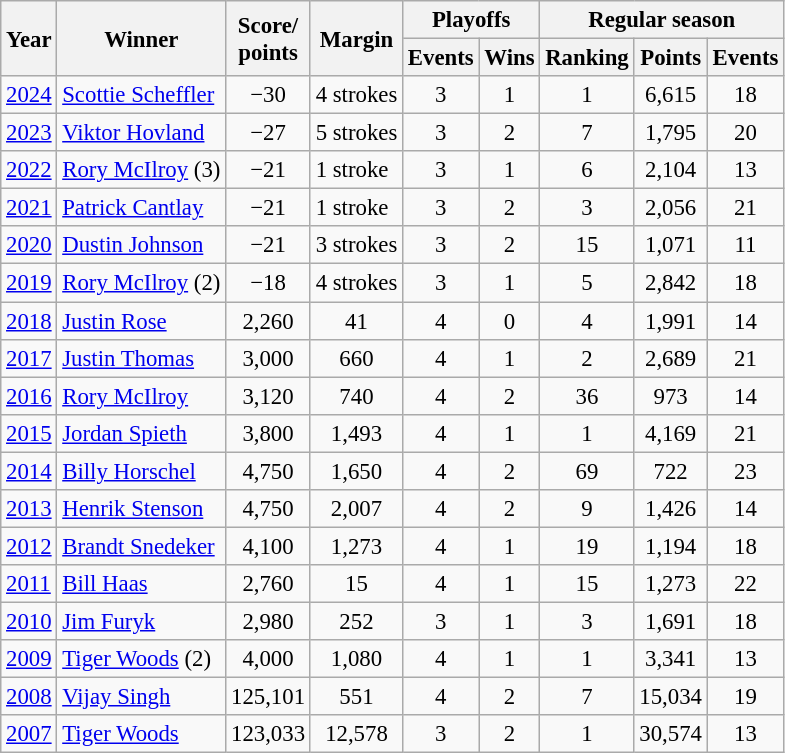<table class="wikitable" style="font-size:95%">
<tr>
<th rowspan=2>Year</th>
<th rowspan=2>Winner</th>
<th rowspan=2>Score/<br>points</th>
<th rowspan=2>Margin</th>
<th colspan=2>Playoffs</th>
<th colspan=3>Regular season</th>
</tr>
<tr>
<th>Events</th>
<th>Wins</th>
<th>Ranking</th>
<th>Points</th>
<th>Events</th>
</tr>
<tr>
<td><a href='#'>2024</a></td>
<td> <a href='#'>Scottie Scheffler</a></td>
<td align=center>−30</td>
<td>4 strokes</td>
<td align=center>3</td>
<td align=center>1</td>
<td align=center>1</td>
<td align=center>6,615</td>
<td align=center>18</td>
</tr>
<tr>
<td><a href='#'>2023</a></td>
<td> <a href='#'>Viktor Hovland</a></td>
<td align=center>−27</td>
<td>5 strokes</td>
<td align=center>3</td>
<td align=center>2</td>
<td align=center>7</td>
<td align=center>1,795</td>
<td align=center>20</td>
</tr>
<tr>
<td><a href='#'>2022</a></td>
<td> <a href='#'>Rory McIlroy</a> (3)</td>
<td align=center>−21</td>
<td>1 stroke</td>
<td align=center>3</td>
<td align=center>1</td>
<td align=center>6</td>
<td align=center>2,104</td>
<td align=center>13</td>
</tr>
<tr>
<td><a href='#'>2021</a></td>
<td> <a href='#'>Patrick Cantlay</a></td>
<td align=center>−21</td>
<td>1 stroke</td>
<td align=center>3</td>
<td align=center>2</td>
<td align=center>3</td>
<td align=center>2,056</td>
<td align=center>21</td>
</tr>
<tr>
<td><a href='#'>2020</a></td>
<td> <a href='#'>Dustin Johnson</a></td>
<td align=center>−21</td>
<td>3 strokes</td>
<td align=center>3</td>
<td align=center>2</td>
<td align=center>15</td>
<td align=center>1,071</td>
<td align=center>11</td>
</tr>
<tr>
<td><a href='#'>2019</a></td>
<td> <a href='#'>Rory McIlroy</a> (2)</td>
<td align=center>−18</td>
<td>4 strokes</td>
<td align=center>3</td>
<td align=center>1</td>
<td align=center>5</td>
<td align=center>2,842</td>
<td align=center>18</td>
</tr>
<tr>
<td><a href='#'>2018</a></td>
<td> <a href='#'>Justin Rose</a></td>
<td align=center>2,260</td>
<td align=center>41</td>
<td align=center>4</td>
<td align=center>0</td>
<td align=center>4</td>
<td align=center>1,991</td>
<td align=center>14</td>
</tr>
<tr>
<td><a href='#'>2017</a></td>
<td> <a href='#'>Justin Thomas</a></td>
<td align=center>3,000</td>
<td align=center>660</td>
<td align=center>4</td>
<td align=center>1</td>
<td align=center>2</td>
<td align=center>2,689</td>
<td align=center>21</td>
</tr>
<tr>
<td><a href='#'>2016</a></td>
<td> <a href='#'>Rory McIlroy</a></td>
<td align=center>3,120</td>
<td align=center>740</td>
<td align=center>4</td>
<td align=center>2</td>
<td align=center>36</td>
<td align=center>973</td>
<td align=center>14</td>
</tr>
<tr>
<td><a href='#'>2015</a></td>
<td> <a href='#'>Jordan Spieth</a></td>
<td align=center>3,800</td>
<td align=center>1,493</td>
<td align=center>4</td>
<td align=center>1</td>
<td align=center>1</td>
<td align=center>4,169</td>
<td align=center>21</td>
</tr>
<tr>
<td><a href='#'>2014</a></td>
<td> <a href='#'>Billy Horschel</a></td>
<td align=center>4,750</td>
<td align=center>1,650</td>
<td align=center>4</td>
<td align=center>2</td>
<td align=center>69</td>
<td align=center>722</td>
<td align=center>23</td>
</tr>
<tr>
<td><a href='#'>2013</a></td>
<td> <a href='#'>Henrik Stenson</a></td>
<td align=center>4,750</td>
<td align=center>2,007</td>
<td align=center>4</td>
<td align=center>2</td>
<td align=center>9</td>
<td align=center>1,426</td>
<td align=center>14</td>
</tr>
<tr>
<td><a href='#'>2012</a></td>
<td> <a href='#'>Brandt Snedeker</a></td>
<td align=center>4,100</td>
<td align=center>1,273</td>
<td align=center>4</td>
<td align=center>1</td>
<td align=center>19</td>
<td align=center>1,194</td>
<td align=center>18</td>
</tr>
<tr>
<td><a href='#'>2011</a></td>
<td> <a href='#'>Bill Haas</a></td>
<td align=center>2,760</td>
<td align=center>15</td>
<td align=center>4</td>
<td align=center>1</td>
<td align=center>15</td>
<td align=center>1,273</td>
<td align=center>22</td>
</tr>
<tr>
<td><a href='#'>2010</a></td>
<td> <a href='#'>Jim Furyk</a></td>
<td align=center>2,980</td>
<td align=center>252</td>
<td align=center>3</td>
<td align=center>1</td>
<td align=center>3</td>
<td align=center>1,691</td>
<td align=center>18</td>
</tr>
<tr>
<td><a href='#'>2009</a></td>
<td> <a href='#'>Tiger Woods</a> (2)</td>
<td align=center>4,000</td>
<td align=center>1,080</td>
<td align=center>4</td>
<td align=center>1</td>
<td align=center>1</td>
<td align=center>3,341</td>
<td align=center>13</td>
</tr>
<tr>
<td><a href='#'>2008</a></td>
<td> <a href='#'>Vijay Singh</a></td>
<td align=center>125,101</td>
<td align=center>551</td>
<td align=center>4</td>
<td align=center>2</td>
<td align=center>7</td>
<td align=center>15,034</td>
<td align=center>19</td>
</tr>
<tr>
<td><a href='#'>2007</a></td>
<td> <a href='#'>Tiger Woods</a></td>
<td align=center>123,033</td>
<td align=center>12,578</td>
<td align=center>3</td>
<td align=center>2</td>
<td align=center>1</td>
<td align=center>30,574</td>
<td align=center>13</td>
</tr>
</table>
